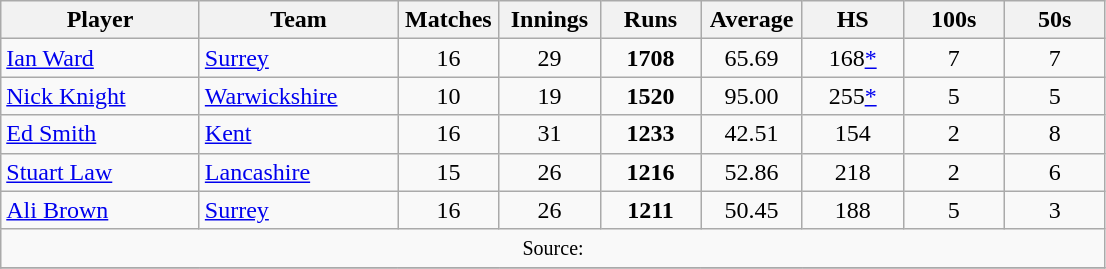<table class="wikitable" style="text-align:center;">
<tr>
<th width=125>Player</th>
<th width=125>Team</th>
<th width=60>Matches</th>
<th width=60>Innings</th>
<th width=60>Runs</th>
<th width=60>Average</th>
<th width=60>HS</th>
<th width=60>100s</th>
<th width=60>50s</th>
</tr>
<tr>
<td align="left"><a href='#'>Ian Ward</a></td>
<td align="left"><a href='#'>Surrey</a></td>
<td>16</td>
<td>29</td>
<td><strong>1708</strong></td>
<td>65.69</td>
<td>168<a href='#'>*</a></td>
<td>7</td>
<td>7</td>
</tr>
<tr>
<td align="left"><a href='#'>Nick Knight</a></td>
<td align="left"><a href='#'>Warwickshire</a></td>
<td>10</td>
<td>19</td>
<td><strong>1520</strong></td>
<td>95.00</td>
<td>255<a href='#'>*</a></td>
<td>5</td>
<td>5</td>
</tr>
<tr>
<td align="left"><a href='#'>Ed Smith</a></td>
<td align="left"><a href='#'>Kent</a></td>
<td>16</td>
<td>31</td>
<td><strong>1233</strong></td>
<td>42.51</td>
<td>154</td>
<td>2</td>
<td>8</td>
</tr>
<tr>
<td align="left"><a href='#'>Stuart Law</a></td>
<td align="left"><a href='#'>Lancashire</a></td>
<td>15</td>
<td>26</td>
<td><strong>1216</strong></td>
<td>52.86</td>
<td>218</td>
<td>2</td>
<td>6</td>
</tr>
<tr>
<td align="left"><a href='#'>Ali Brown</a></td>
<td align="left"><a href='#'>Surrey</a></td>
<td>16</td>
<td>26</td>
<td><strong>1211</strong></td>
<td>50.45</td>
<td>188</td>
<td>5</td>
<td>3</td>
</tr>
<tr>
<td colspan=9><small>Source:</small></td>
</tr>
<tr>
</tr>
</table>
